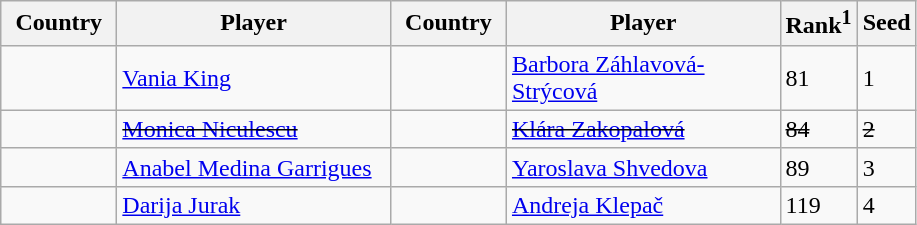<table class="sortable wikitable">
<tr>
<th width="70">Country</th>
<th width="175">Player</th>
<th width="70">Country</th>
<th width="175">Player</th>
<th>Rank<sup>1</sup></th>
<th>Seed</th>
</tr>
<tr>
<td></td>
<td><a href='#'>Vania King</a></td>
<td></td>
<td><a href='#'>Barbora Záhlavová-Strýcová</a></td>
<td>81</td>
<td>1</td>
</tr>
<tr>
<td><s></s></td>
<td><s><a href='#'>Monica Niculescu</a></s></td>
<td><s></s></td>
<td><s><a href='#'>Klára Zakopalová</a></s></td>
<td><s>84</s></td>
<td><s>2</s></td>
</tr>
<tr>
<td></td>
<td><a href='#'>Anabel Medina Garrigues</a></td>
<td></td>
<td><a href='#'>Yaroslava Shvedova</a></td>
<td>89</td>
<td>3</td>
</tr>
<tr>
<td></td>
<td><a href='#'>Darija Jurak</a></td>
<td></td>
<td><a href='#'>Andreja Klepač</a></td>
<td>119</td>
<td>4</td>
</tr>
</table>
